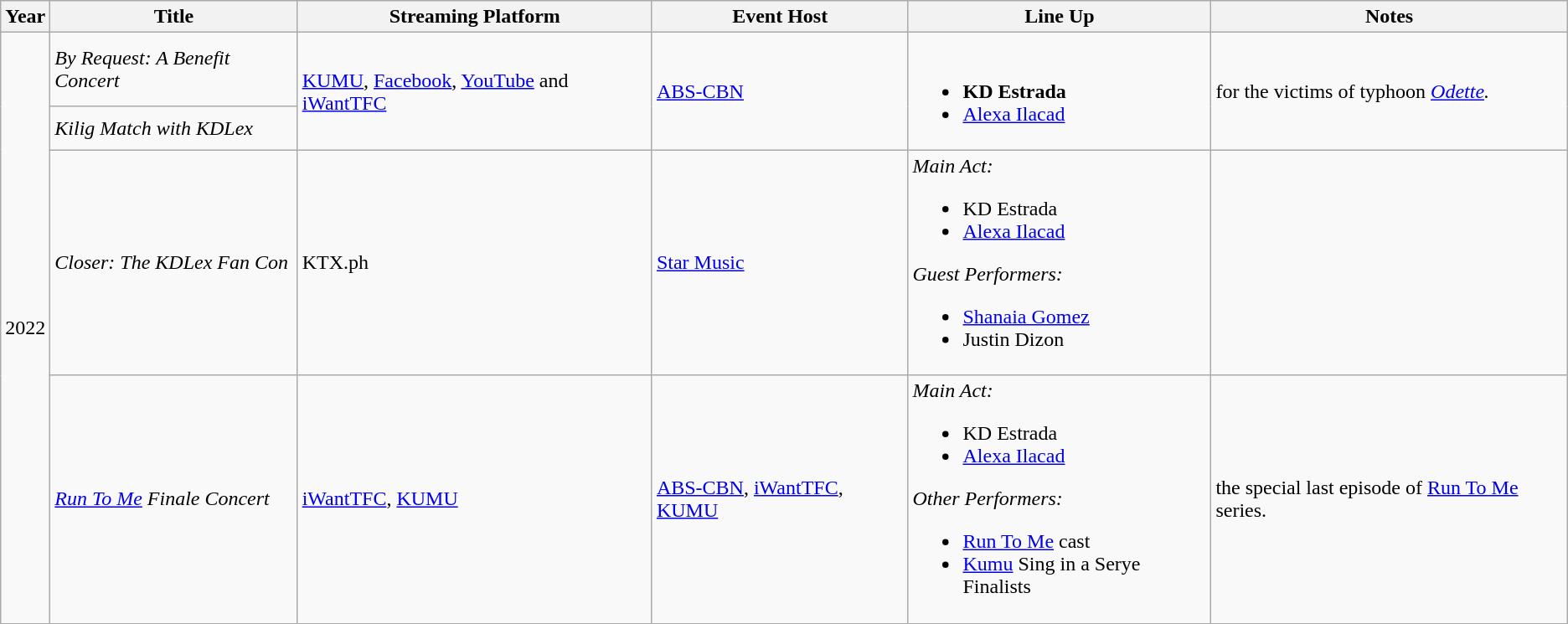<table class="wikitable">
<tr>
<th>Year</th>
<th>Title</th>
<th>Streaming Platform</th>
<th>Event Host</th>
<th>Line Up</th>
<th>Notes</th>
</tr>
<tr>
<td rowspan="4">2022</td>
<td><em>By Request: A Benefit Concert</em></td>
<td rowspan="2"><a href='#'>KUMU</a>, <a href='#'>Facebook</a>, <a href='#'>YouTube</a> and <a href='#'>iWantTFC</a></td>
<td rowspan="2"><a href='#'>ABS-CBN</a></td>
<td rowspan="2"><br><ul><li><strong>KD Estrada</strong></li><li><a href='#'>Alexa Ilacad</a></li></ul></td>
<td rowspan="2">for the victims of typhoon <em><a href='#'>Odette</a>.</em></td>
</tr>
<tr>
<td><em>Kilig Match with KDLex</em></td>
</tr>
<tr>
<td><em>Closer: The KDLex Fan Con</em></td>
<td>KTX.ph</td>
<td><a href='#'>Star Music</a></td>
<td><em>Main Act:</em><br><ul><li>KD Estrada</li><li><a href='#'>Alexa Ilacad</a></li></ul><em>Guest Performers:</em><ul><li><a href='#'>Shanaia Gomez</a></li><li>Justin Dizon</li></ul></td>
<td></td>
</tr>
<tr>
<td><em><a href='#'>Run To Me</a> Finale Concert</em></td>
<td><a href='#'>iWantTFC</a>, <a href='#'>KUMU</a></td>
<td><a href='#'>ABS-CBN</a>, <a href='#'>iWantTFC</a>, <a href='#'>KUMU</a></td>
<td><em>Main Act:</em><br><ul><li>KD Estrada</li><li><a href='#'>Alexa Ilacad</a></li></ul><em>Other Performers:</em><ul><li><a href='#'>Run To Me</a> cast</li><li><a href='#'>Kumu</a> Sing in a Serye Finalists</li></ul></td>
<td>the special last episode of <a href='#'>Run To Me</a> series.</td>
</tr>
</table>
